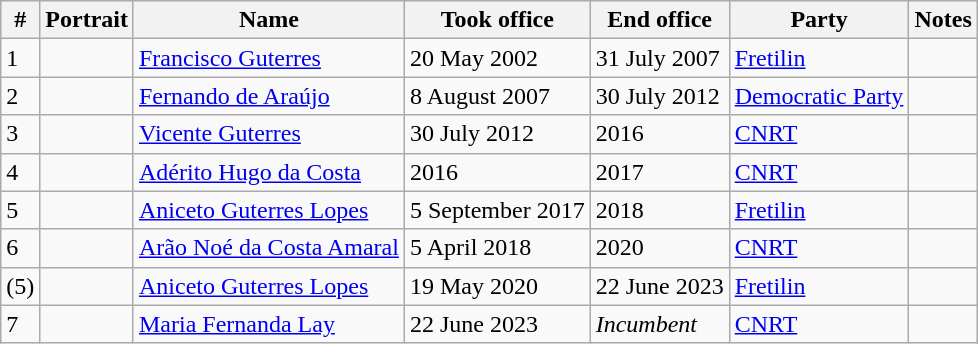<table class="wikitable">
<tr>
<th>#</th>
<th>Portrait</th>
<th>Name</th>
<th>Took office</th>
<th>End office</th>
<th>Party</th>
<th>Notes</th>
</tr>
<tr>
<td>1</td>
<td></td>
<td><a href='#'>Francisco Guterres</a></td>
<td>20 May 2002</td>
<td>31 July 2007</td>
<td><a href='#'>Fretilin</a></td>
<td></td>
</tr>
<tr>
<td>2</td>
<td></td>
<td><a href='#'>Fernando de Araújo</a></td>
<td>8 August 2007</td>
<td>30 July 2012</td>
<td><a href='#'>Democratic Party</a></td>
<td></td>
</tr>
<tr>
<td>3</td>
<td></td>
<td><a href='#'>Vicente Guterres</a></td>
<td>30 July 2012</td>
<td>2016</td>
<td><a href='#'>CNRT</a></td>
<td></td>
</tr>
<tr>
<td>4</td>
<td></td>
<td><a href='#'>Adérito Hugo da Costa</a></td>
<td>2016</td>
<td>2017</td>
<td><a href='#'>CNRT</a></td>
<td></td>
</tr>
<tr>
<td>5</td>
<td></td>
<td><a href='#'>Aniceto Guterres Lopes</a></td>
<td>5 September 2017</td>
<td>2018</td>
<td><a href='#'>Fretilin</a></td>
<td></td>
</tr>
<tr>
<td>6</td>
<td></td>
<td><a href='#'>Arão Noé da Costa Amaral</a></td>
<td>5 April 2018</td>
<td>2020</td>
<td><a href='#'>CNRT</a></td>
<td></td>
</tr>
<tr>
<td>(5)</td>
<td></td>
<td><a href='#'>Aniceto Guterres Lopes</a></td>
<td>19 May 2020</td>
<td>22 June 2023</td>
<td><a href='#'>Fretilin</a></td>
<td></td>
</tr>
<tr>
<td>7</td>
<td></td>
<td><a href='#'>Maria Fernanda Lay</a></td>
<td>22 June 2023</td>
<td><em>Incumbent</em></td>
<td><a href='#'>CNRT</a></td>
<td></td>
</tr>
</table>
